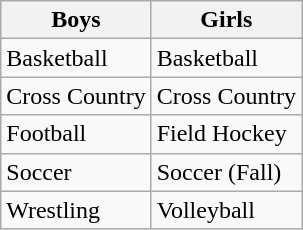<table class="wikitable">
<tr>
<th><strong>Boys</strong></th>
<th><strong>Girls</strong></th>
</tr>
<tr>
<td>Basketball</td>
<td>Basketball</td>
</tr>
<tr>
<td>Cross Country</td>
<td>Cross Country</td>
</tr>
<tr>
<td>Football</td>
<td>Field Hockey</td>
</tr>
<tr>
<td>Soccer</td>
<td>Soccer (Fall)</td>
</tr>
<tr>
<td>Wrestling</td>
<td>Volleyball</td>
</tr>
</table>
